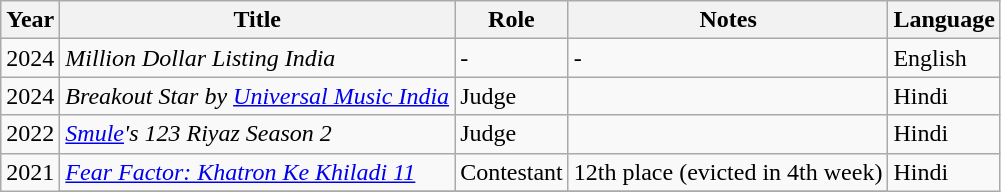<table class="wikitable">
<tr>
<th>Year</th>
<th>Title</th>
<th>Role</th>
<th>Notes</th>
<th>Language</th>
</tr>
<tr>
<td>2024</td>
<td><em>Million Dollar Listing India</em></td>
<td>-</td>
<td>-</td>
<td>English</td>
</tr>
<tr>
<td>2024</td>
<td><em>Breakout Star by <a href='#'>Universal Music India</a></em></td>
<td>Judge</td>
<td></td>
<td>Hindi</td>
</tr>
<tr>
<td>2022</td>
<td><em><a href='#'>Smule</a>'s 123 Riyaz Season 2</em></td>
<td>Judge</td>
<td></td>
<td>Hindi</td>
</tr>
<tr>
<td rowspan="2">2021</td>
<td><em><a href='#'>Fear Factor: Khatron Ke Khiladi 11</a></em></td>
<td>Contestant</td>
<td>12th place (evicted in 4th week)</td>
<td rowspan="2">Hindi</td>
</tr>
<tr>
</tr>
</table>
